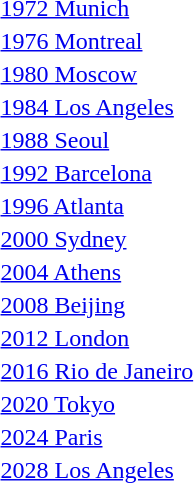<table>
<tr>
<td><a href='#'>1972 Munich</a> <br> </td>
<td></td>
<td></td>
<td></td>
</tr>
<tr>
<td><a href='#'>1976 Montreal</a> <br> </td>
<td></td>
<td></td>
<td></td>
</tr>
<tr>
<td><a href='#'>1980 Moscow</a> <br> </td>
<td></td>
<td></td>
<td></td>
</tr>
<tr>
<td><a href='#'>1984 Los Angeles</a> <br> </td>
<td></td>
<td></td>
<td></td>
</tr>
<tr>
<td><a href='#'>1988 Seoul</a> <br> </td>
<td></td>
<td></td>
<td></td>
</tr>
<tr>
<td><a href='#'>1992 Barcelona</a> <br> </td>
<td></td>
<td></td>
<td></td>
</tr>
<tr>
<td><a href='#'>1996 Atlanta</a> <br> </td>
<td></td>
<td></td>
<td></td>
</tr>
<tr>
<td><a href='#'>2000 Sydney</a> <br> </td>
<td></td>
<td></td>
<td></td>
</tr>
<tr>
<td><a href='#'>2004 Athens</a> <br> </td>
<td></td>
<td></td>
<td></td>
</tr>
<tr>
<td><a href='#'>2008 Beijing</a> <br> </td>
<td></td>
<td></td>
<td></td>
</tr>
<tr>
<td><a href='#'>2012 London</a> <br> </td>
<td></td>
<td></td>
<td></td>
</tr>
<tr>
<td><a href='#'>2016 Rio de Janeiro</a> <br> </td>
<td></td>
<td></td>
<td></td>
</tr>
<tr>
<td><a href='#'>2020 Tokyo</a> <br> </td>
<td></td>
<td></td>
<td></td>
</tr>
<tr>
<td><a href='#'>2024 Paris</a><br> </td>
<td></td>
<td></td>
<td></td>
</tr>
<tr>
<td><a href='#'>2028 Los Angeles</a> <br> </td>
<td></td>
<td></td>
<td></td>
</tr>
</table>
